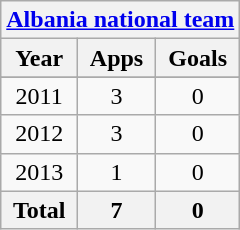<table class="wikitable" style="text-align:center">
<tr>
<th colspan=3><a href='#'>Albania national team</a></th>
</tr>
<tr>
<th>Year</th>
<th>Apps</th>
<th>Goals</th>
</tr>
<tr>
</tr>
<tr>
<td>2011</td>
<td>3</td>
<td>0</td>
</tr>
<tr>
<td>2012</td>
<td>3</td>
<td>0</td>
</tr>
<tr>
<td>2013</td>
<td>1</td>
<td>0</td>
</tr>
<tr>
<th>Total</th>
<th>7</th>
<th>0</th>
</tr>
</table>
